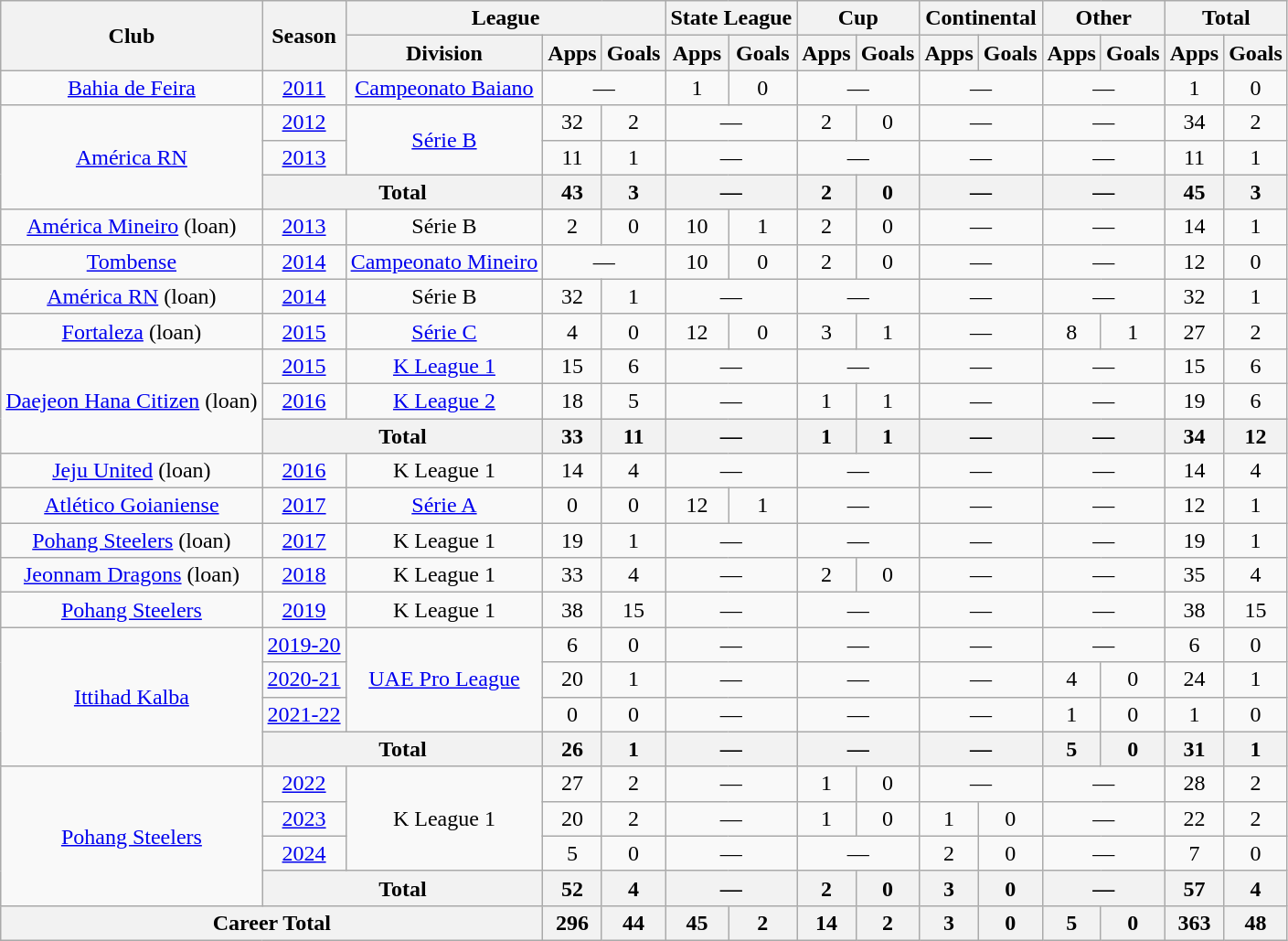<table class="wikitable" style="text-align: center;">
<tr>
<th rowspan="2">Club</th>
<th rowspan="2">Season</th>
<th colspan="3">League</th>
<th colspan="2">State League</th>
<th colspan="2">Cup</th>
<th colspan="2">Continental</th>
<th colspan="2">Other</th>
<th colspan="2">Total</th>
</tr>
<tr>
<th>Division</th>
<th>Apps</th>
<th>Goals</th>
<th>Apps</th>
<th>Goals</th>
<th>Apps</th>
<th>Goals</th>
<th>Apps</th>
<th>Goals</th>
<th>Apps</th>
<th>Goals</th>
<th>Apps</th>
<th>Goals</th>
</tr>
<tr>
<td><a href='#'>Bahia de Feira</a></td>
<td><a href='#'>2011</a></td>
<td><a href='#'>Campeonato Baiano</a></td>
<td colspan="2">—</td>
<td>1</td>
<td>0</td>
<td colspan="2">—</td>
<td colspan="2">—</td>
<td colspan="2">—</td>
<td>1</td>
<td>0</td>
</tr>
<tr>
<td rowspan="3"><a href='#'>América RN</a></td>
<td><a href='#'>2012</a></td>
<td rowspan="2"><a href='#'>Série B</a></td>
<td>32</td>
<td>2</td>
<td colspan="2">—</td>
<td>2</td>
<td>0</td>
<td colspan="2">—</td>
<td colspan="2">—</td>
<td>34</td>
<td>2</td>
</tr>
<tr>
<td><a href='#'>2013</a></td>
<td>11</td>
<td>1</td>
<td colspan="2">—</td>
<td colspan="2">—</td>
<td colspan="2">—</td>
<td colspan="2">—</td>
<td>11</td>
<td>1</td>
</tr>
<tr>
<th colspan="2">Total</th>
<th>43</th>
<th>3</th>
<th colspan="2">—</th>
<th>2</th>
<th>0</th>
<th colspan="2">—</th>
<th colspan="2">—</th>
<th>45</th>
<th>3</th>
</tr>
<tr>
<td><a href='#'>América Mineiro</a> (loan)</td>
<td><a href='#'>2013</a></td>
<td>Série B</td>
<td>2</td>
<td>0</td>
<td>10</td>
<td>1</td>
<td>2</td>
<td>0</td>
<td colspan="2">—</td>
<td colspan="2">—</td>
<td>14</td>
<td>1</td>
</tr>
<tr>
<td><a href='#'>Tombense</a></td>
<td><a href='#'>2014</a></td>
<td><a href='#'>Campeonato Mineiro</a></td>
<td colspan="2">—</td>
<td>10</td>
<td>0</td>
<td>2</td>
<td>0</td>
<td colspan="2">—</td>
<td colspan="2">—</td>
<td>12</td>
<td>0</td>
</tr>
<tr>
<td><a href='#'>América RN</a> (loan)</td>
<td><a href='#'>2014</a></td>
<td>Série B</td>
<td>32</td>
<td>1</td>
<td colspan="2">—</td>
<td colspan="2">—</td>
<td colspan="2">—</td>
<td colspan="2">—</td>
<td>32</td>
<td>1</td>
</tr>
<tr>
<td><a href='#'>Fortaleza</a> (loan)</td>
<td><a href='#'>2015</a></td>
<td><a href='#'>Série C</a></td>
<td>4</td>
<td>0</td>
<td>12</td>
<td>0</td>
<td>3</td>
<td>1</td>
<td colspan="2">—</td>
<td>8</td>
<td>1</td>
<td>27</td>
<td>2</td>
</tr>
<tr>
<td rowspan="3"><a href='#'>Daejeon Hana Citizen</a> (loan)</td>
<td><a href='#'>2015</a></td>
<td><a href='#'>K League 1</a></td>
<td>15</td>
<td>6</td>
<td colspan="2">—</td>
<td colspan="2">—</td>
<td colspan="2">—</td>
<td colspan="2">—</td>
<td>15</td>
<td>6</td>
</tr>
<tr>
<td><a href='#'>2016</a></td>
<td><a href='#'>K League 2</a></td>
<td>18</td>
<td>5</td>
<td colspan="2">—</td>
<td>1</td>
<td>1</td>
<td colspan="2">—</td>
<td colspan="2">—</td>
<td>19</td>
<td>6</td>
</tr>
<tr>
<th colspan="2">Total</th>
<th>33</th>
<th>11</th>
<th colspan="2">—</th>
<th>1</th>
<th>1</th>
<th colspan="2">—</th>
<th colspan="2">—</th>
<th>34</th>
<th>12</th>
</tr>
<tr>
<td><a href='#'>Jeju United</a> (loan)</td>
<td><a href='#'>2016</a></td>
<td>K League 1</td>
<td>14</td>
<td>4</td>
<td colspan="2">—</td>
<td colspan="2">—</td>
<td colspan="2">—</td>
<td colspan="2">—</td>
<td>14</td>
<td>4</td>
</tr>
<tr>
<td><a href='#'>Atlético Goianiense</a></td>
<td><a href='#'>2017</a></td>
<td><a href='#'>Série A</a></td>
<td>0</td>
<td>0</td>
<td>12</td>
<td>1</td>
<td colspan="2">—</td>
<td colspan="2">—</td>
<td colspan="2">—</td>
<td>12</td>
<td>1</td>
</tr>
<tr>
<td><a href='#'>Pohang Steelers</a> (loan)</td>
<td><a href='#'>2017</a></td>
<td>K League 1</td>
<td>19</td>
<td>1</td>
<td colspan="2">—</td>
<td colspan="2">—</td>
<td colspan="2">—</td>
<td colspan="2">—</td>
<td>19</td>
<td>1</td>
</tr>
<tr>
<td><a href='#'>Jeonnam Dragons</a> (loan)</td>
<td><a href='#'>2018</a></td>
<td>K League 1</td>
<td>33</td>
<td>4</td>
<td colspan="2">—</td>
<td>2</td>
<td>0</td>
<td colspan="2">—</td>
<td colspan="2">—</td>
<td>35</td>
<td>4</td>
</tr>
<tr>
<td><a href='#'>Pohang Steelers</a></td>
<td><a href='#'>2019</a></td>
<td>K League 1</td>
<td>38</td>
<td>15</td>
<td colspan="2">—</td>
<td colspan="2">—</td>
<td colspan="2">—</td>
<td colspan="2">—</td>
<td>38</td>
<td>15</td>
</tr>
<tr>
<td rowspan="4"><a href='#'>Ittihad Kalba</a></td>
<td><a href='#'>2019-20</a></td>
<td rowspan="3"><a href='#'>UAE Pro League</a></td>
<td>6</td>
<td>0</td>
<td colspan="2">—</td>
<td colspan="2">—</td>
<td colspan="2">—</td>
<td colspan="2">—</td>
<td>6</td>
<td>0</td>
</tr>
<tr>
<td><a href='#'>2020-21</a></td>
<td>20</td>
<td>1</td>
<td colspan="2">—</td>
<td colspan="2">—</td>
<td colspan="2">—</td>
<td>4</td>
<td>0</td>
<td>24</td>
<td>1</td>
</tr>
<tr>
<td><a href='#'>2021-22</a></td>
<td>0</td>
<td>0</td>
<td colspan="2">—</td>
<td colspan="2">—</td>
<td colspan="2">—</td>
<td>1</td>
<td>0</td>
<td>1</td>
<td>0</td>
</tr>
<tr>
<th colspan="2">Total</th>
<th>26</th>
<th>1</th>
<th colspan="2">—</th>
<th colspan="2">—</th>
<th colspan="2">—</th>
<th>5</th>
<th>0</th>
<th>31</th>
<th>1</th>
</tr>
<tr>
<td rowspan="4"><a href='#'>Pohang Steelers</a></td>
<td><a href='#'>2022</a></td>
<td rowspan="3">K League 1</td>
<td>27</td>
<td>2</td>
<td colspan="2">—</td>
<td>1</td>
<td>0</td>
<td colspan="2">—</td>
<td colspan="2">—</td>
<td>28</td>
<td>2</td>
</tr>
<tr>
<td><a href='#'>2023</a></td>
<td>20</td>
<td>2</td>
<td colspan="2">—</td>
<td>1</td>
<td>0</td>
<td>1</td>
<td>0</td>
<td colspan="2">—</td>
<td>22</td>
<td>2</td>
</tr>
<tr>
<td><a href='#'>2024</a></td>
<td>5</td>
<td>0</td>
<td colspan="2">—</td>
<td colspan="2">—</td>
<td>2</td>
<td>0</td>
<td colspan="2">—</td>
<td>7</td>
<td>0</td>
</tr>
<tr>
<th colspan="2">Total</th>
<th>52</th>
<th>4</th>
<th colspan="2">—</th>
<th>2</th>
<th>0</th>
<th>3</th>
<th>0</th>
<th colspan="2">—</th>
<th>57</th>
<th>4</th>
</tr>
<tr>
<th colspan="3">Career Total</th>
<th>296</th>
<th>44</th>
<th>45</th>
<th>2</th>
<th>14</th>
<th>2</th>
<th>3</th>
<th>0</th>
<th>5</th>
<th>0</th>
<th>363</th>
<th>48</th>
</tr>
</table>
